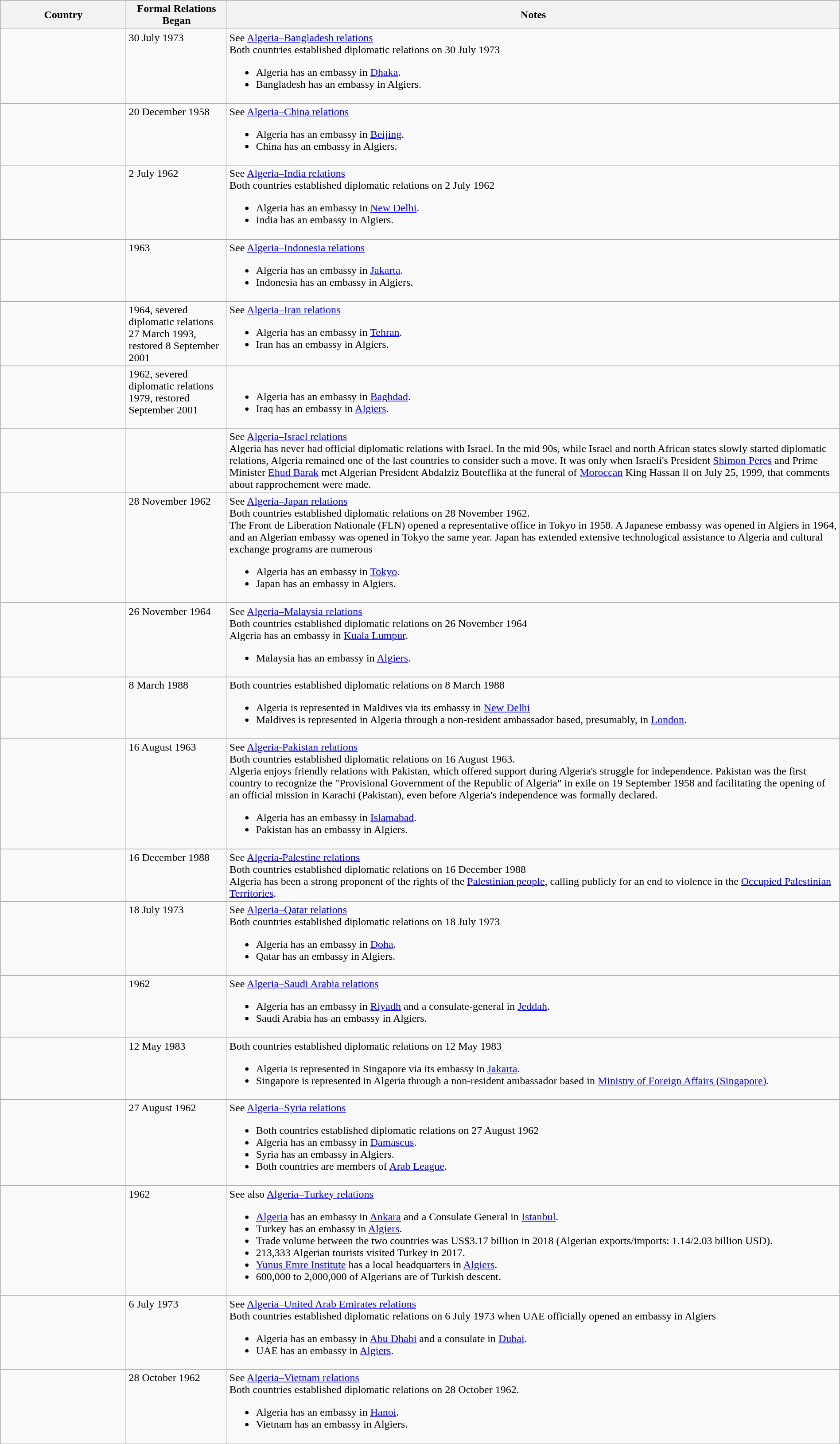<table class="wikitable sortable" style="width:100%; margin:auto;">
<tr>
<th style="width:15%;">Country</th>
<th style="width:12%;">Formal Relations Began</th>
<th>Notes</th>
</tr>
<tr valign="top">
<td></td>
<td>30 July 1973</td>
<td>See <a href='#'>Algeria–Bangladesh relations</a><br>Both countries established diplomatic relations on 30 July 1973<ul><li>Algeria has an embassy in <a href='#'>Dhaka</a>.</li><li>Bangladesh has an embassy in Algiers.</li></ul></td>
</tr>
<tr valign="top">
<td></td>
<td>20 December 1958</td>
<td>See <a href='#'>Algeria–China relations</a><br><ul><li>Algeria has an embassy in <a href='#'>Beijing</a>.</li><li>China has an embassy in Algiers.</li></ul></td>
</tr>
<tr valign="top">
<td></td>
<td>2 July 1962</td>
<td>See <a href='#'>Algeria–India relations</a><br>Both countries established diplomatic relations on 2 July 1962<ul><li>Algeria has an embassy in <a href='#'>New Delhi</a>.</li><li>India has an embassy in Algiers.</li></ul></td>
</tr>
<tr valign="top">
<td></td>
<td>1963</td>
<td>See <a href='#'>Algeria–Indonesia relations</a><br><ul><li>Algeria has an embassy in <a href='#'>Jakarta</a>.</li><li>Indonesia has an embassy in Algiers.</li></ul></td>
</tr>
<tr valign="top">
<td></td>
<td>1964, severed diplomatic relations 27 March 1993, restored 8 September 2001</td>
<td>See <a href='#'>Algeria–Iran relations</a><br><ul><li>Algeria has an embassy in <a href='#'>Tehran</a>.</li><li>Iran has an embassy in Algiers.</li></ul></td>
</tr>
<tr valign="top">
<td></td>
<td>1962, severed diplomatic relations 1979, restored September 2001</td>
<td><br><ul><li>Algeria has an embassy in <a href='#'>Baghdad</a>.</li><li>Iraq has an embassy in <a href='#'>Algiers</a>.</li></ul></td>
</tr>
<tr valign="top">
<td></td>
<td></td>
<td>See <a href='#'>Algeria–Israel relations</a><br>Algeria has never had official diplomatic relations with Israel. In the mid 90s, while Israel and north African states slowly started diplomatic relations, Algeria remained one of the last countries to consider such a move. It was only when  Israeli's President <a href='#'>Shimon Peres</a> and Prime Minister <a href='#'>Ehud Barak</a> met Algerian President Abdalziz Bouteflika at the funeral of <a href='#'>Moroccan</a> King Hassan ll on July 25, 1999, that comments about rapprochement were made.</td>
</tr>
<tr valign="top">
<td></td>
<td>28 November 1962</td>
<td>See <a href='#'>Algeria–Japan relations</a><br>Both countries established diplomatic relations on 28 November 1962.<br>The Front de Liberation Nationale (FLN) opened a representative office in Tokyo in 1958.  A Japanese embassy was opened in Algiers in 1964, and an Algerian embassy was opened in Tokyo the same year. Japan has extended extensive technological assistance to Algeria and cultural exchange programs are numerous<ul><li>Algeria has an embassy in <a href='#'>Tokyo</a>.</li><li>Japan has an embassy in Algiers.</li></ul></td>
</tr>
<tr valign="top">
<td></td>
<td>26 November 1964</td>
<td>See <a href='#'>Algeria–Malaysia relations</a><br>Both countries established diplomatic relations on 26 November 1964<br>Algeria has an embassy in <a href='#'>Kuala Lumpur</a>.<ul><li>Malaysia has an embassy in <a href='#'>Algiers</a>.</li></ul></td>
</tr>
<tr valign="top">
<td></td>
<td>8 March 1988</td>
<td>Both countries established diplomatic relations on 8 March 1988<br><ul><li>Algeria is represented in Maldives via its embassy in <a href='#'>New Delhi</a></li><li>Maldives is represented in Algeria through a non-resident ambassador based, presumably, in <a href='#'>London</a>.  </li></ul></td>
</tr>
<tr valign="top">
<td></td>
<td>16 August 1963</td>
<td>See <a href='#'>Algeria-Pakistan relations</a><br>Both countries established diplomatic relations on 16 August 1963.<br>Algeria enjoys friendly relations with Pakistan, which offered support during Algeria's struggle for independence. Pakistan was the first country to recognize the "Provisional Government of the Republic of Algeria" in exile on 19 September 1958 and facilitating the opening of an official mission in Karachi (Pakistan), even before Algeria's independence was formally declared.<ul><li>Algeria has an embassy in <a href='#'>Islamabad</a>.</li><li>Pakistan has an embassy in Algiers.</li></ul></td>
</tr>
<tr valign="top">
<td></td>
<td>16 December 1988</td>
<td>See <a href='#'>Algeria-Palestine relations</a><br>Both countries established diplomatic relations on 16 December 1988<br>Algeria has been a strong proponent of the rights of the <a href='#'>Palestinian people</a>, calling publicly for an end to violence in the <a href='#'>Occupied Palestinian Territories</a>.</td>
</tr>
<tr valign="top">
<td></td>
<td>18 July 1973</td>
<td>See <a href='#'>Algeria–Qatar relations</a><br>Both countries established diplomatic relations on 18 July 1973<ul><li>Algeria has an embassy in <a href='#'>Doha</a>.</li><li>Qatar has an embassy in Algiers.</li></ul></td>
</tr>
<tr valign="top">
<td></td>
<td>1962</td>
<td>See <a href='#'>Algeria–Saudi Arabia relations</a><br><ul><li>Algeria has an embassy in <a href='#'>Riyadh</a> and a consulate-general in <a href='#'>Jeddah</a>.</li><li>Saudi Arabia has an embassy in Algiers.</li></ul></td>
</tr>
<tr valign="top">
<td></td>
<td>12 May 1983</td>
<td>Both countries established diplomatic relations on 12 May 1983<br><ul><li>Algeria is represented in Singapore via its embassy in <a href='#'>Jakarta</a>.</li><li>Singapore is represented in Algeria through a non-resident ambassador based in <a href='#'>Ministry of Foreign Affairs (Singapore)</a>.</li></ul></td>
</tr>
<tr valign="top">
<td></td>
<td>27 August 1962</td>
<td>See <a href='#'>Algeria–Syria relations</a><br><ul><li>Both countries established diplomatic relations on 27 August 1962</li><li>Algeria has an embassy in <a href='#'>Damascus</a>.</li><li>Syria has an embassy in Algiers.</li><li>Both countries are members of <a href='#'>Arab League</a>.</li></ul></td>
</tr>
<tr valign="top">
<td></td>
<td>1962</td>
<td>See also <a href='#'>Algeria–Turkey relations</a><br><ul><li><a href='#'>Algeria</a> has an embassy in <a href='#'>Ankara</a> and a Consulate General in <a href='#'>Istanbul</a>.</li><li>Turkey has an embassy in <a href='#'>Algiers</a>.</li><li>Trade volume between the two countries was US$3.17 billion in 2018 (Algerian exports/imports: 1.14/2.03 billion USD).</li><li>213,333 Algerian tourists visited Turkey in 2017.</li><li><a href='#'>Yunus Emre Institute</a> has a local headquarters in <a href='#'>Algiers</a>.</li><li>600,000 to 2,000,000 of Algerians are of Turkish descent.</li></ul></td>
</tr>
<tr valign="top">
<td></td>
<td>6 July 1973</td>
<td>See <a href='#'>Algeria–United Arab Emirates relations</a><br>Both countries established diplomatic relations on 6 July 1973 when UAE officially opened an embassy in Algiers<ul><li>Algeria has an embassy in <a href='#'>Abu Dhabi</a> and a consulate in <a href='#'>Dubai</a>.</li><li>UAE has an embassy in <a href='#'>Algiers</a>.</li></ul></td>
</tr>
<tr valign="top">
<td></td>
<td>28 October 1962</td>
<td>See <a href='#'>Algeria–Vietnam relations</a><br>Both countries established diplomatic relations on 28 October 1962.<ul><li>Algeria has an embassy in <a href='#'>Hanoi</a>.</li><li>Vietnam has an embassy in Algiers.</li></ul></td>
</tr>
</table>
